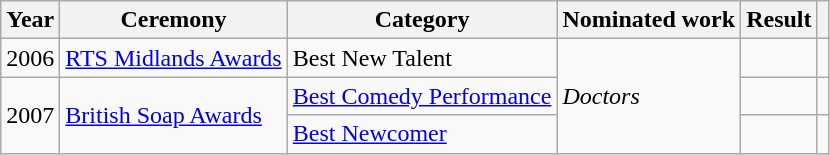<table class="wikitable">
<tr>
<th>Year</th>
<th>Ceremony</th>
<th>Category</th>
<th>Nominated work</th>
<th>Result</th>
<th></th>
</tr>
<tr>
<td>2006</td>
<td><a href='#'>RTS Midlands Awards</a></td>
<td>Best New Talent</td>
<td rowspan="3"><em>Doctors</em></td>
<td></td>
<td align="center"></td>
</tr>
<tr>
<td rowspan="2">2007</td>
<td rowspan="2"><a href='#'>British Soap Awards</a></td>
<td><a href='#'>Best Comedy Performance</a></td>
<td></td>
<td align="center"></td>
</tr>
<tr>
<td><a href='#'>Best Newcomer</a></td>
<td></td>
<td align="center"></td>
</tr>
</table>
